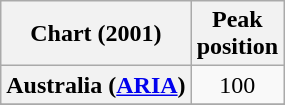<table class="wikitable sortable plainrowheaders" style="text-align:center">
<tr>
<th>Chart (2001)</th>
<th>Peak<br>position</th>
</tr>
<tr>
<th scope="row">Australia (<a href='#'>ARIA</a>)</th>
<td>100</td>
</tr>
<tr>
</tr>
<tr>
</tr>
</table>
